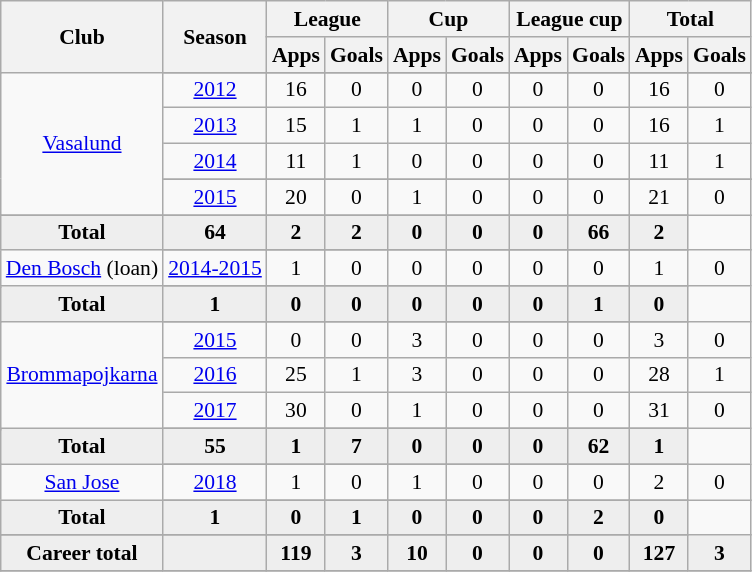<table class="wikitable" style="font-size:90%; text-align: center;">
<tr>
<th rowspan="2">Club</th>
<th rowspan="2">Season</th>
<th colspan="2">League</th>
<th colspan="2">Cup</th>
<th colspan="2">League cup</th>
<th colspan="2">Total</th>
</tr>
<tr>
<th>Apps</th>
<th>Goals</th>
<th>Apps</th>
<th>Goals</th>
<th>Apps</th>
<th>Goals</th>
<th>Apps</th>
<th>Goals</th>
</tr>
<tr ||-||-||-|->
<td rowspan="6" valign="center"><a href='#'>Vasalund</a></td>
</tr>
<tr>
<td><a href='#'>2012</a></td>
<td>16</td>
<td>0</td>
<td>0</td>
<td>0</td>
<td>0</td>
<td>0</td>
<td>16</td>
<td>0</td>
</tr>
<tr>
<td><a href='#'>2013</a></td>
<td>15</td>
<td>1</td>
<td>1</td>
<td>0</td>
<td>0</td>
<td>0</td>
<td>16</td>
<td>1</td>
</tr>
<tr>
<td><a href='#'>2014</a></td>
<td>11</td>
<td>1</td>
<td>0</td>
<td>0</td>
<td>0</td>
<td>0</td>
<td>11</td>
<td>1</td>
</tr>
<tr>
</tr>
<tr>
<td><a href='#'>2015</a></td>
<td>20</td>
<td>0</td>
<td>1</td>
<td>0</td>
<td>0</td>
<td>0</td>
<td>21</td>
<td>0</td>
</tr>
<tr>
</tr>
<tr style="font-weight:bold; background-color:#eeeeee;">
<td>Total</td>
<td>64</td>
<td>2</td>
<td>2</td>
<td>0</td>
<td>0</td>
<td>0</td>
<td>66</td>
<td>2</td>
</tr>
<tr>
<td rowspan="3" valign="center"><a href='#'>Den Bosch</a> (loan)</td>
</tr>
<tr>
<td><a href='#'>2014-2015</a></td>
<td>1</td>
<td>0</td>
<td>0</td>
<td>0</td>
<td>0</td>
<td>0</td>
<td>1</td>
<td>0</td>
</tr>
<tr>
</tr>
<tr style="font-weight:bold; background-color:#eeeeee;">
<td>Total</td>
<td>1</td>
<td>0</td>
<td>0</td>
<td>0</td>
<td>0</td>
<td>0</td>
<td>1</td>
<td>0</td>
</tr>
<tr>
<td rowspan="5" valign="center"><a href='#'>Brommapojkarna</a></td>
</tr>
<tr>
<td><a href='#'>2015</a></td>
<td>0</td>
<td>0</td>
<td>3</td>
<td>0</td>
<td>0</td>
<td>0</td>
<td>3</td>
<td>0</td>
</tr>
<tr>
<td><a href='#'>2016</a></td>
<td>25</td>
<td>1</td>
<td>3</td>
<td>0</td>
<td>0</td>
<td>0</td>
<td>28</td>
<td>1</td>
</tr>
<tr>
<td><a href='#'>2017</a></td>
<td>30</td>
<td>0</td>
<td>1</td>
<td>0</td>
<td>0</td>
<td>0</td>
<td>31</td>
<td>0</td>
</tr>
<tr>
</tr>
<tr style="font-weight:bold; background-color:#eeeeee;">
<td>Total</td>
<td>55</td>
<td>1</td>
<td>7</td>
<td>0</td>
<td>0</td>
<td>0</td>
<td>62</td>
<td>1</td>
</tr>
<tr>
<td rowspan="3" valign="center"><a href='#'>San Jose</a></td>
</tr>
<tr>
<td><a href='#'>2018</a></td>
<td>1</td>
<td>0</td>
<td>1</td>
<td>0</td>
<td>0</td>
<td>0</td>
<td>2</td>
<td>0</td>
</tr>
<tr>
</tr>
<tr style="font-weight:bold; background-color:#eeeeee;">
<td>Total</td>
<td>1</td>
<td>0</td>
<td>1</td>
<td>0</td>
<td>0</td>
<td>0</td>
<td>2</td>
<td>0</td>
</tr>
<tr>
</tr>
<tr style="font-weight:bold; background-color:#eeeeee;">
<td valign="top"><strong>Career total</strong></td>
<td></td>
<td><strong>119</strong></td>
<td><strong>3</strong></td>
<td><strong>10</strong></td>
<td><strong>0</strong></td>
<td><strong>0</strong></td>
<td><strong>0</strong></td>
<td><strong>127</strong></td>
<td><strong>3</strong></td>
</tr>
<tr>
</tr>
</table>
